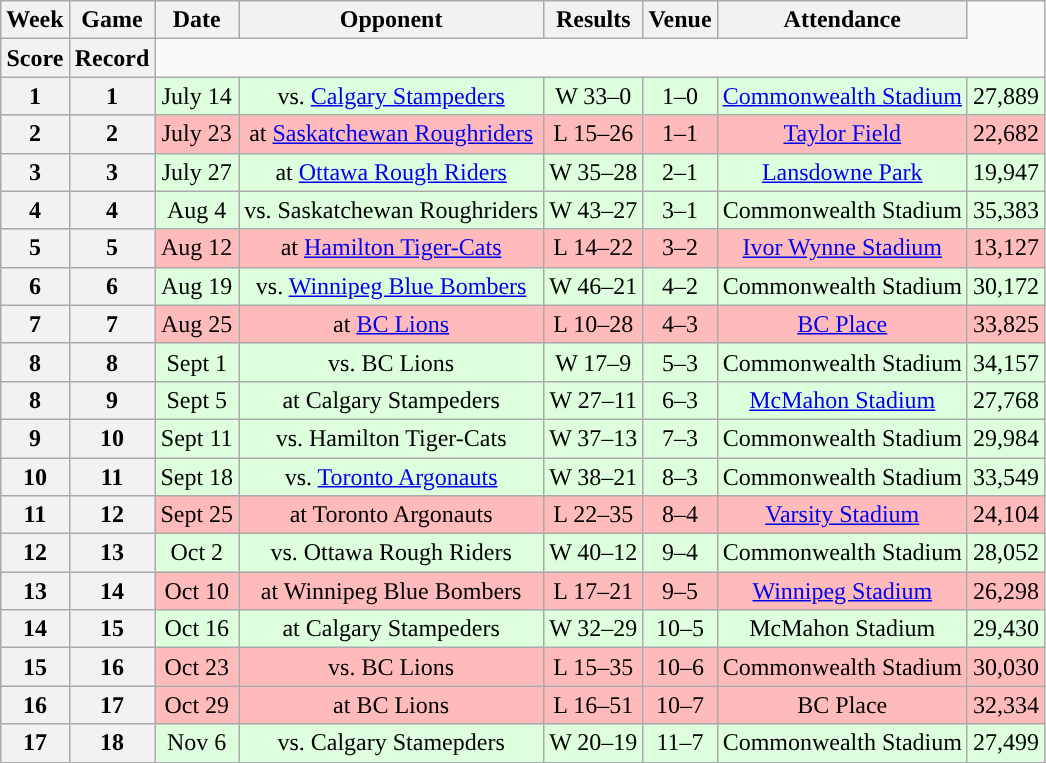<table class="wikitable" style="text-align:center">
<tr>
<th>Week</th>
<th>Game</th>
<th>Date</th>
<th>Opponent</th>
<th>Results</th>
<th>Venue</th>
<th>Attendance</th>
</tr>
<tr>
<th>Score</th>
<th>Record</th>
</tr>
<tr style="background:#ddffdd">
<th>1</th>
<th>1</th>
<td>July 14</td>
<td>vs. <a href='#'>Calgary Stampeders</a></td>
<td>W 33–0</td>
<td>1–0</td>
<td><a href='#'>Commonwealth Stadium</a></td>
<td>27,889</td>
</tr>
<tr style="background:#ffbbbb">
<th>2</th>
<th>2</th>
<td>July 23</td>
<td>at <a href='#'>Saskatchewan Roughriders</a></td>
<td>L 15–26</td>
<td>1–1</td>
<td><a href='#'>Taylor Field</a></td>
<td>22,682</td>
</tr>
<tr style="background:#ddffdd">
<th>3</th>
<th>3</th>
<td>July 27</td>
<td>at <a href='#'>Ottawa Rough Riders</a></td>
<td>W 35–28</td>
<td>2–1</td>
<td><a href='#'>Lansdowne Park</a></td>
<td>19,947</td>
</tr>
<tr style="background:#ddffdd">
<th>4</th>
<th>4</th>
<td>Aug 4</td>
<td>vs. Saskatchewan Roughriders</td>
<td>W 43–27</td>
<td>3–1</td>
<td>Commonwealth Stadium</td>
<td>35,383</td>
</tr>
<tr style="background:#ffbbbb">
<th>5</th>
<th>5</th>
<td>Aug 12</td>
<td>at <a href='#'>Hamilton Tiger-Cats</a></td>
<td>L 14–22</td>
<td>3–2</td>
<td><a href='#'>Ivor Wynne Stadium</a></td>
<td>13,127</td>
</tr>
<tr style="background:#ddffdd">
<th>6</th>
<th>6</th>
<td>Aug 19</td>
<td>vs. <a href='#'>Winnipeg Blue Bombers</a></td>
<td>W 46–21</td>
<td>4–2</td>
<td>Commonwealth Stadium</td>
<td>30,172</td>
</tr>
<tr style="background:#ffbbbb">
<th>7</th>
<th>7</th>
<td>Aug 25</td>
<td>at <a href='#'>BC Lions</a></td>
<td>L 10–28</td>
<td>4–3</td>
<td><a href='#'>BC Place</a></td>
<td>33,825</td>
</tr>
<tr style="background:#ddffdd">
<th>8</th>
<th>8</th>
<td>Sept 1</td>
<td>vs. BC Lions</td>
<td>W 17–9</td>
<td>5–3</td>
<td>Commonwealth Stadium</td>
<td>34,157</td>
</tr>
<tr style="background:#ddffdd">
<th>8</th>
<th>9</th>
<td>Sept 5</td>
<td>at Calgary Stampeders</td>
<td>W 27–11</td>
<td>6–3</td>
<td><a href='#'>McMahon Stadium</a></td>
<td>27,768</td>
</tr>
<tr style="background:#ddffdd">
<th>9</th>
<th>10</th>
<td>Sept 11</td>
<td>vs. Hamilton Tiger-Cats</td>
<td>W 37–13</td>
<td>7–3</td>
<td>Commonwealth Stadium</td>
<td>29,984</td>
</tr>
<tr style="background:#ddffdd">
<th>10</th>
<th>11</th>
<td>Sept 18</td>
<td>vs. <a href='#'>Toronto Argonauts</a></td>
<td>W 38–21</td>
<td>8–3</td>
<td>Commonwealth Stadium</td>
<td>33,549</td>
</tr>
<tr style="background:#ffbbbb">
<th>11</th>
<th>12</th>
<td>Sept 25</td>
<td>at Toronto Argonauts</td>
<td>L 22–35</td>
<td>8–4</td>
<td><a href='#'>Varsity Stadium</a></td>
<td>24,104</td>
</tr>
<tr style="background:#ddffdd">
<th>12</th>
<th>13</th>
<td>Oct 2</td>
<td>vs. Ottawa Rough Riders</td>
<td>W 40–12</td>
<td>9–4</td>
<td>Commonwealth Stadium</td>
<td>28,052</td>
</tr>
<tr style="background:#ffbbbb">
<th>13</th>
<th>14</th>
<td>Oct 10</td>
<td>at Winnipeg Blue Bombers</td>
<td>L 17–21</td>
<td>9–5</td>
<td><a href='#'>Winnipeg Stadium</a></td>
<td>26,298</td>
</tr>
<tr style="background:#ddffdd">
<th>14</th>
<th>15</th>
<td>Oct 16</td>
<td>at Calgary Stampeders</td>
<td>W 32–29</td>
<td>10–5</td>
<td>McMahon Stadium</td>
<td>29,430</td>
</tr>
<tr style="background:#ffbbbb">
<th>15</th>
<th>16</th>
<td>Oct 23</td>
<td>vs. BC Lions</td>
<td>L 15–35</td>
<td>10–6</td>
<td>Commonwealth Stadium</td>
<td>30,030</td>
</tr>
<tr style="background:#ffbbbb">
<th>16</th>
<th>17</th>
<td>Oct 29</td>
<td>at BC Lions</td>
<td>L 16–51</td>
<td>10–7</td>
<td>BC Place</td>
<td>32,334</td>
</tr>
<tr style="background:#ddffdd">
<th>17</th>
<th>18</th>
<td>Nov 6</td>
<td>vs. Calgary Stamepders</td>
<td>W 20–19</td>
<td>11–7</td>
<td>Commonwealth Stadium</td>
<td>27,499</td>
</tr>
</table>
